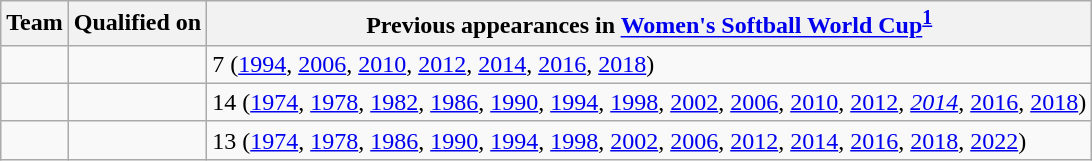<table class="wikitable sortable">
<tr>
<th>Team</th>
<th>Qualified on</th>
<th data-sort-type="number">Previous appearances in <a href='#'>Women's Softball World Cup</a><sup><strong><a href='#'>1</a></strong></sup></th>
</tr>
<tr>
<td></td>
<td></td>
<td>7 (<a href='#'>1994</a>, <a href='#'>2006</a>, <a href='#'>2010</a>, <a href='#'>2012</a>, <a href='#'>2014</a>, <a href='#'>2016</a>, <a href='#'>2018</a>)</td>
</tr>
<tr>
<td></td>
<td></td>
<td>14 (<a href='#'>1974</a>, <a href='#'>1978</a>, <a href='#'>1982</a>, <a href='#'>1986</a>, <a href='#'>1990</a>, <a href='#'>1994</a>, <a href='#'>1998</a>, <a href='#'>2002</a>, <a href='#'>2006</a>, <a href='#'>2010</a>, <a href='#'>2012</a>, <a href='#'><em>2014</em></a>, <a href='#'>2016</a>, <a href='#'>2018</a>)</td>
</tr>
<tr>
<td></td>
<td></td>
<td>13 (<a href='#'>1974</a>, <a href='#'>1978</a>, <a href='#'>1986</a>, <a href='#'>1990</a>, <a href='#'>1994</a>, <a href='#'>1998</a>, <a href='#'>2002</a>, <a href='#'>2006</a>, <a href='#'>2012</a>, <a href='#'>2014</a>, <a href='#'>2016</a>, <a href='#'>2018</a>, <a href='#'>2022</a>)</td>
</tr>
</table>
